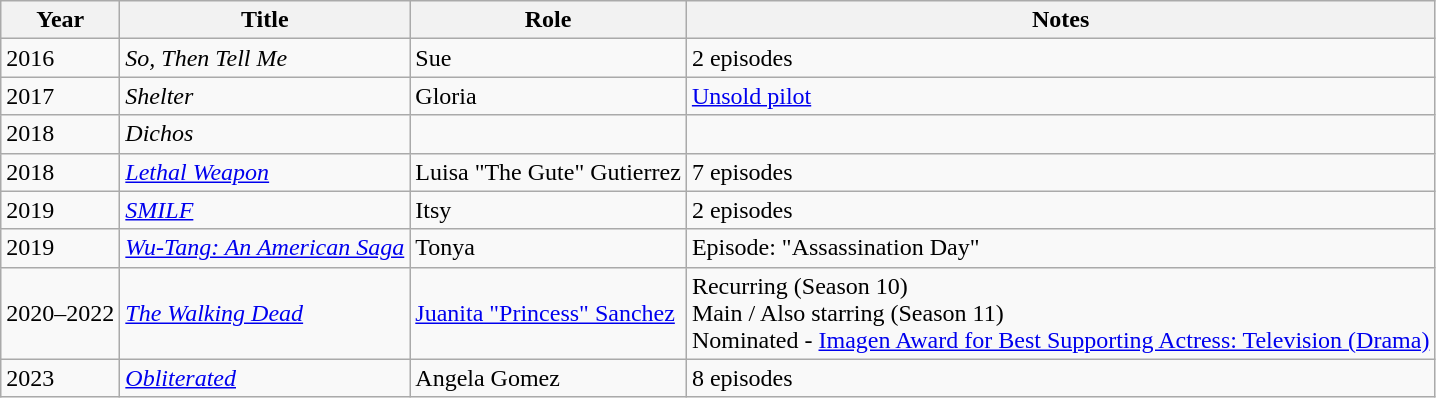<table class="wikitable sortable">
<tr>
<th>Year</th>
<th>Title</th>
<th>Role</th>
<th class="unsortable">Notes</th>
</tr>
<tr>
<td>2016</td>
<td><em>So, Then Tell Me</em></td>
<td>Sue</td>
<td>2 episodes</td>
</tr>
<tr>
<td>2017</td>
<td><em>Shelter</em></td>
<td>Gloria</td>
<td><a href='#'>Unsold pilot</a></td>
</tr>
<tr>
<td>2018</td>
<td><em>Dichos</em></td>
<td></td>
<td></td>
</tr>
<tr>
<td>2018</td>
<td><em><a href='#'>Lethal Weapon</a></em></td>
<td>Luisa "The Gute" Gutierrez</td>
<td>7 episodes</td>
</tr>
<tr>
<td>2019</td>
<td><em><a href='#'>SMILF</a></em></td>
<td>Itsy</td>
<td>2 episodes</td>
</tr>
<tr>
<td>2019</td>
<td><em><a href='#'>Wu-Tang: An American Saga</a></em></td>
<td>Tonya</td>
<td>Episode: "Assassination Day"</td>
</tr>
<tr>
<td>2020–2022</td>
<td><em><a href='#'>The Walking Dead</a></em></td>
<td><a href='#'>Juanita "Princess" Sanchez</a></td>
<td>Recurring (Season 10)<br>Main / Also starring (Season 11)<br>Nominated - <a href='#'>Imagen Award for Best Supporting Actress: Television (Drama)</a></td>
</tr>
<tr>
<td>2023</td>
<td><em><a href='#'>Obliterated</a></em></td>
<td>Angela Gomez</td>
<td>8 episodes</td>
</tr>
</table>
